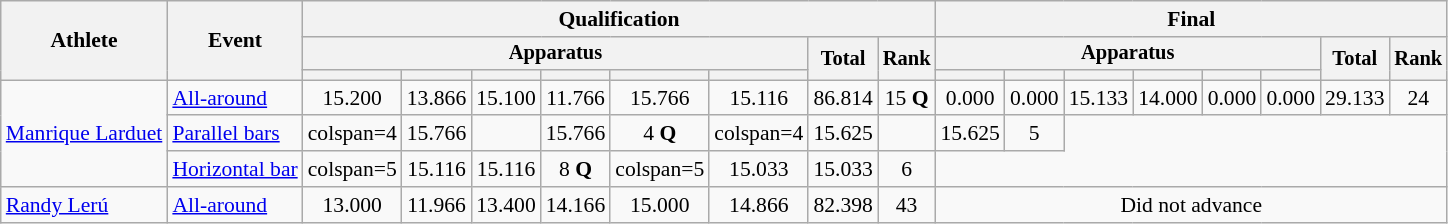<table class="wikitable" style="font-size:90%">
<tr>
<th rowspan=3>Athlete</th>
<th rowspan=3>Event</th>
<th colspan =8>Qualification</th>
<th colspan =8>Final</th>
</tr>
<tr style="font-size:95%">
<th colspan=6>Apparatus</th>
<th rowspan=2>Total</th>
<th rowspan=2>Rank</th>
<th colspan=6>Apparatus</th>
<th rowspan=2>Total</th>
<th rowspan=2>Rank</th>
</tr>
<tr style="font-size:95%">
<th></th>
<th></th>
<th></th>
<th></th>
<th></th>
<th></th>
<th></th>
<th></th>
<th></th>
<th></th>
<th></th>
<th></th>
</tr>
<tr align=center>
<td align=left rowspan=3><a href='#'>Manrique Larduet</a></td>
<td align=left><a href='#'>All-around</a></td>
<td>15.200</td>
<td>13.866</td>
<td>15.100</td>
<td>11.766</td>
<td>15.766</td>
<td>15.116</td>
<td>86.814</td>
<td>15 <strong>Q</strong></td>
<td>0.000</td>
<td>0.000</td>
<td>15.133</td>
<td>14.000</td>
<td>0.000</td>
<td>0.000</td>
<td>29.133</td>
<td>24</td>
</tr>
<tr align=center>
<td align=left><a href='#'>Parallel bars</a></td>
<td>colspan=4 </td>
<td>15.766</td>
<td></td>
<td>15.766</td>
<td>4 <strong>Q</strong></td>
<td>colspan=4 </td>
<td>15.625</td>
<td></td>
<td>15.625</td>
<td>5</td>
</tr>
<tr align=center>
<td align=left><a href='#'>Horizontal bar</a></td>
<td>colspan=5 </td>
<td>15.116</td>
<td>15.116</td>
<td>8 <strong>Q</strong></td>
<td>colspan=5 </td>
<td>15.033</td>
<td>15.033</td>
<td>6</td>
</tr>
<tr align=center>
<td align=left><a href='#'>Randy Lerú</a></td>
<td align=left><a href='#'>All-around</a></td>
<td>13.000</td>
<td>11.966</td>
<td>13.400</td>
<td>14.166</td>
<td>15.000</td>
<td>14.866</td>
<td>82.398</td>
<td>43</td>
<td colspan=8>Did not advance</td>
</tr>
</table>
